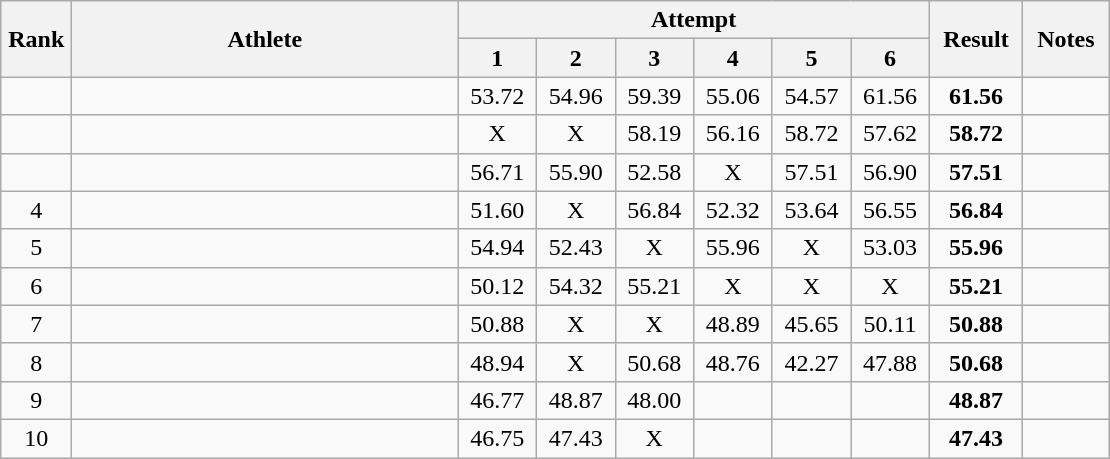<table class="wikitable" style="text-align:center">
<tr>
<th rowspan=2 width=40>Rank</th>
<th rowspan=2 width=250>Athlete</th>
<th colspan=6>Attempt</th>
<th rowspan=2 width=55>Result</th>
<th rowspan=2 width=50>Notes</th>
</tr>
<tr>
<th width=45>1</th>
<th width=45>2</th>
<th width=45>3</th>
<th width=45>4</th>
<th width=45>5</th>
<th width=45>6</th>
</tr>
<tr>
<td></td>
<td align=left></td>
<td>53.72</td>
<td>54.96</td>
<td>59.39</td>
<td>55.06</td>
<td>54.57</td>
<td>61.56</td>
<td><strong>61.56</strong></td>
<td></td>
</tr>
<tr>
<td></td>
<td align=left></td>
<td>X</td>
<td>X</td>
<td>58.19</td>
<td>56.16</td>
<td>58.72</td>
<td>57.62</td>
<td><strong>58.72</strong></td>
<td></td>
</tr>
<tr>
<td></td>
<td align=left></td>
<td>56.71</td>
<td>55.90</td>
<td>52.58</td>
<td>X</td>
<td>57.51</td>
<td>56.90</td>
<td><strong>57.51</strong></td>
<td></td>
</tr>
<tr>
<td>4</td>
<td align=left></td>
<td>51.60</td>
<td>X</td>
<td>56.84</td>
<td>52.32</td>
<td>53.64</td>
<td>56.55</td>
<td><strong>56.84</strong></td>
<td></td>
</tr>
<tr>
<td>5</td>
<td align=left></td>
<td>54.94</td>
<td>52.43</td>
<td>X</td>
<td>55.96</td>
<td>X</td>
<td>53.03</td>
<td><strong>55.96</strong></td>
<td></td>
</tr>
<tr>
<td>6</td>
<td align=left></td>
<td>50.12</td>
<td>54.32</td>
<td>55.21</td>
<td>X</td>
<td>X</td>
<td>X</td>
<td><strong>55.21</strong></td>
<td></td>
</tr>
<tr>
<td>7</td>
<td align=left></td>
<td>50.88</td>
<td>X</td>
<td>X</td>
<td>48.89</td>
<td>45.65</td>
<td>50.11</td>
<td><strong>50.88</strong></td>
<td></td>
</tr>
<tr>
<td>8</td>
<td align=left></td>
<td>48.94</td>
<td>X</td>
<td>50.68</td>
<td>48.76</td>
<td>42.27</td>
<td>47.88</td>
<td><strong>50.68</strong></td>
<td></td>
</tr>
<tr>
<td>9</td>
<td align=left></td>
<td>46.77</td>
<td>48.87</td>
<td>48.00</td>
<td></td>
<td></td>
<td></td>
<td><strong>48.87</strong></td>
<td></td>
</tr>
<tr>
<td>10</td>
<td align=left></td>
<td>46.75</td>
<td>47.43</td>
<td>X</td>
<td></td>
<td></td>
<td></td>
<td><strong>47.43</strong></td>
<td></td>
</tr>
</table>
